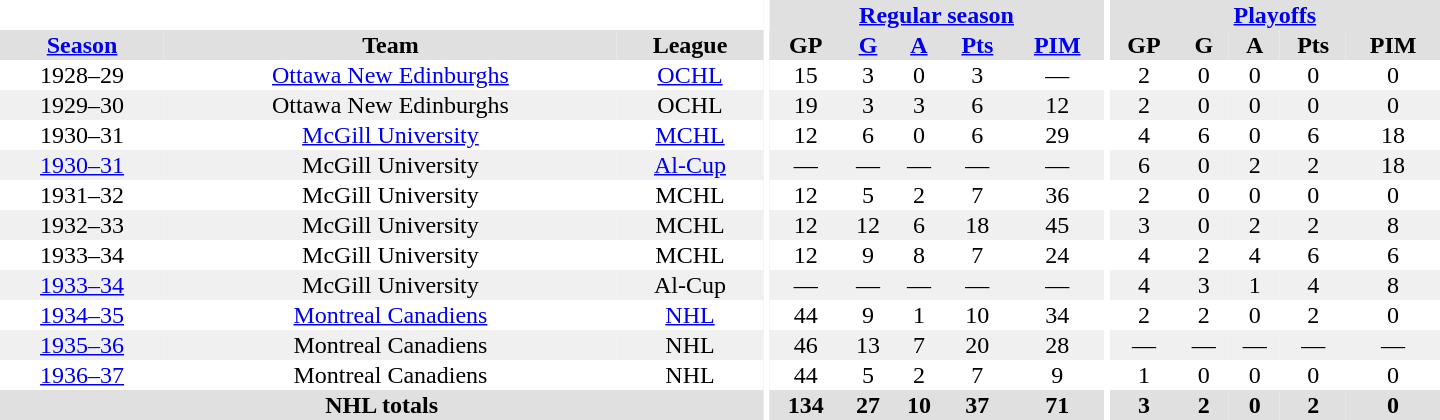<table border="0" cellpadding="1" cellspacing="0" style="text-align:center; width:60em">
<tr bgcolor="#e0e0e0">
<th colspan="3" bgcolor="#ffffff"></th>
<th rowspan="100" bgcolor="#ffffff"></th>
<th colspan="5"><a href='#'>Regular season</a></th>
<th rowspan="100" bgcolor="#ffffff"></th>
<th colspan="5"><a href='#'>Playoffs</a></th>
</tr>
<tr bgcolor="#e0e0e0">
<th><a href='#'>Season</a></th>
<th>Team</th>
<th>League</th>
<th>GP</th>
<th><a href='#'>G</a></th>
<th><a href='#'>A</a></th>
<th><a href='#'>Pts</a></th>
<th><a href='#'>PIM</a></th>
<th>GP</th>
<th>G</th>
<th>A</th>
<th>Pts</th>
<th>PIM</th>
</tr>
<tr>
<td>1928–29</td>
<td><a href='#'>Ottawa New Edinburghs</a></td>
<td><a href='#'>OCHL</a></td>
<td>15</td>
<td>3</td>
<td>0</td>
<td>3</td>
<td>—</td>
<td>2</td>
<td>0</td>
<td>0</td>
<td>0</td>
<td>0</td>
</tr>
<tr bgcolor="#f0f0f0">
<td>1929–30</td>
<td>Ottawa New Edinburghs</td>
<td>OCHL</td>
<td>19</td>
<td>3</td>
<td>3</td>
<td>6</td>
<td>12</td>
<td>2</td>
<td>0</td>
<td>0</td>
<td>0</td>
<td>0</td>
</tr>
<tr>
<td>1930–31</td>
<td><a href='#'>McGill University</a></td>
<td><a href='#'>MCHL</a></td>
<td>12</td>
<td>6</td>
<td>0</td>
<td>6</td>
<td>29</td>
<td>4</td>
<td>6</td>
<td>0</td>
<td>6</td>
<td>18</td>
</tr>
<tr bgcolor="#f0f0f0">
<td><a href='#'>1930–31</a></td>
<td>McGill University</td>
<td><a href='#'>Al-Cup</a></td>
<td>—</td>
<td>—</td>
<td>—</td>
<td>—</td>
<td>—</td>
<td>6</td>
<td>0</td>
<td>2</td>
<td>2</td>
<td>18</td>
</tr>
<tr>
<td>1931–32</td>
<td>McGill University</td>
<td>MCHL</td>
<td>12</td>
<td>5</td>
<td>2</td>
<td>7</td>
<td>36</td>
<td>2</td>
<td>0</td>
<td>0</td>
<td>0</td>
<td>0</td>
</tr>
<tr bgcolor="#f0f0f0">
<td>1932–33</td>
<td>McGill University</td>
<td>MCHL</td>
<td>12</td>
<td>12</td>
<td>6</td>
<td>18</td>
<td>45</td>
<td>3</td>
<td>0</td>
<td>2</td>
<td>2</td>
<td>8</td>
</tr>
<tr>
<td>1933–34</td>
<td>McGill University</td>
<td>MCHL</td>
<td>12</td>
<td>9</td>
<td>8</td>
<td>7</td>
<td>24</td>
<td>4</td>
<td>2</td>
<td>4</td>
<td>6</td>
<td>6</td>
</tr>
<tr bgcolor="#f0f0f0">
<td><a href='#'>1933–34</a></td>
<td>McGill University</td>
<td>Al-Cup</td>
<td>—</td>
<td>—</td>
<td>—</td>
<td>—</td>
<td>—</td>
<td>4</td>
<td>3</td>
<td>1</td>
<td>4</td>
<td>8</td>
</tr>
<tr>
<td><a href='#'>1934–35</a></td>
<td><a href='#'>Montreal Canadiens</a></td>
<td><a href='#'>NHL</a></td>
<td>44</td>
<td>9</td>
<td>1</td>
<td>10</td>
<td>34</td>
<td>2</td>
<td>2</td>
<td>0</td>
<td>2</td>
<td>0</td>
</tr>
<tr bgcolor="#f0f0f0">
<td><a href='#'>1935–36</a></td>
<td>Montreal Canadiens</td>
<td>NHL</td>
<td>46</td>
<td>13</td>
<td>7</td>
<td>20</td>
<td>28</td>
<td>—</td>
<td>—</td>
<td>—</td>
<td>—</td>
<td>—</td>
</tr>
<tr>
<td><a href='#'>1936–37</a></td>
<td>Montreal Canadiens</td>
<td>NHL</td>
<td>44</td>
<td>5</td>
<td>2</td>
<td>7</td>
<td>9</td>
<td>1</td>
<td>0</td>
<td>0</td>
<td>0</td>
<td>0</td>
</tr>
<tr bgcolor="#e0e0e0">
<th colspan="3">NHL totals</th>
<th>134</th>
<th>27</th>
<th>10</th>
<th>37</th>
<th>71</th>
<th>3</th>
<th>2</th>
<th>0</th>
<th>2</th>
<th>0</th>
</tr>
</table>
